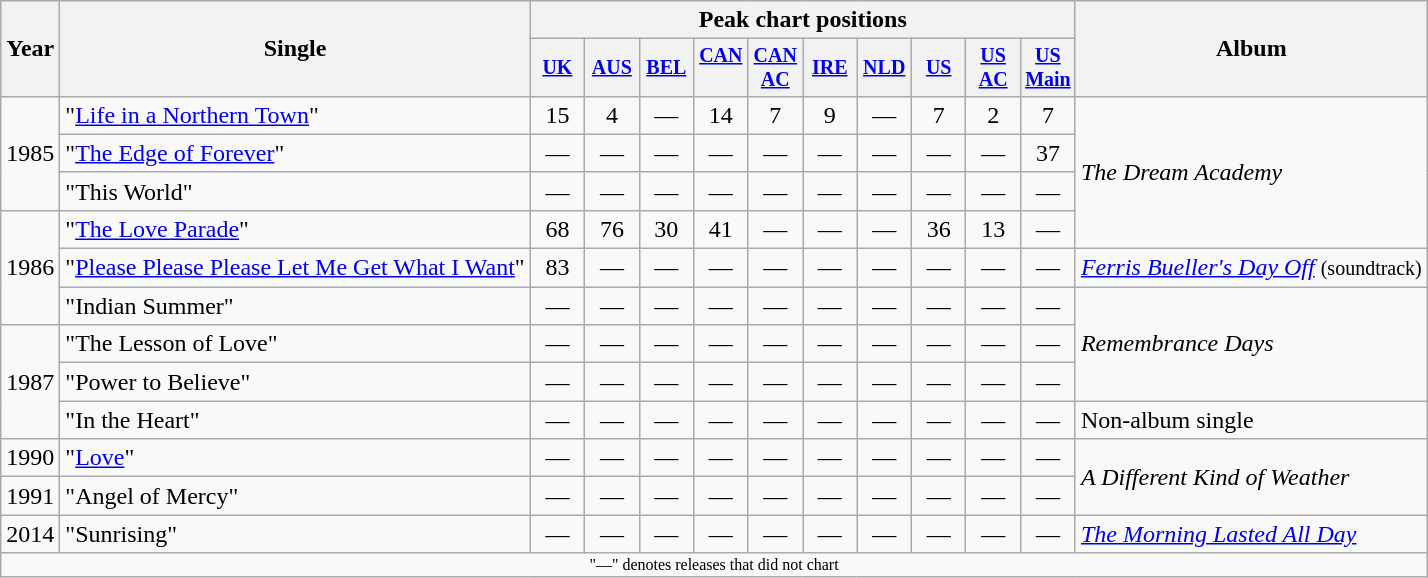<table class="wikitable" style="text-align:center;">
<tr>
<th rowspan="2">Year</th>
<th rowspan="2">Single</th>
<th colspan="10">Peak chart positions</th>
<th rowspan="2">Album</th>
</tr>
<tr style="font-size:smaller;">
<th style="width:30px;"><a href='#'>UK</a><br></th>
<th style="width:30px;"><a href='#'>AUS</a><br></th>
<th style="width:30px;"><a href='#'>BEL</a><br></th>
<th style="width:30px;"><a href='#'>CAN</a><br><br></th>
<th style="width:30px;"><a href='#'>CAN<br>AC</a><br></th>
<th style="width:30px;"><a href='#'>IRE</a><br></th>
<th style="width:30px;"><a href='#'>NLD</a><br></th>
<th style="width:30px;"><a href='#'>US</a><br></th>
<th style="width:30px;"><a href='#'>US AC</a><br></th>
<th style="width:30px;"><a href='#'>US<br>Main</a><br></th>
</tr>
<tr>
<td rowspan="3">1985</td>
<td style="text-align:left;">"<a href='#'>Life in a Northern Town</a>"</td>
<td>15</td>
<td>4</td>
<td>—</td>
<td>14</td>
<td>7</td>
<td>9</td>
<td>—</td>
<td>7</td>
<td>2</td>
<td>7</td>
<td style="text-align:left;" rowspan="4"><em>The Dream Academy</em></td>
</tr>
<tr>
<td style="text-align:left;">"<a href='#'>The Edge of Forever</a>"</td>
<td>—</td>
<td>—</td>
<td>—</td>
<td>—</td>
<td>—</td>
<td>—</td>
<td>—</td>
<td>—</td>
<td>—</td>
<td>37</td>
</tr>
<tr>
<td style="text-align:left;">"This World"</td>
<td>—</td>
<td>—</td>
<td>—</td>
<td>—</td>
<td>—</td>
<td>—</td>
<td>—</td>
<td>—</td>
<td>—</td>
<td>—</td>
</tr>
<tr>
<td rowspan="3">1986</td>
<td style="text-align:left;">"<a href='#'>The Love Parade</a>"</td>
<td>68</td>
<td>76</td>
<td>30</td>
<td>41</td>
<td>—</td>
<td>—</td>
<td>—</td>
<td>36</td>
<td>13</td>
<td>—</td>
</tr>
<tr>
<td style="text-align:left;">"<a href='#'>Please Please Please Let Me Get What I Want</a>"</td>
<td>83</td>
<td>—</td>
<td>—</td>
<td>—</td>
<td>—</td>
<td>—</td>
<td>—</td>
<td>—</td>
<td>—</td>
<td>—</td>
<td style="text-align:left;"><em><a href='#'>Ferris Bueller's Day Off</a></em> <small>(soundtrack)</small></td>
</tr>
<tr>
<td style="text-align:left;">"Indian Summer"</td>
<td>—</td>
<td>—</td>
<td>—</td>
<td>—</td>
<td>—</td>
<td>—</td>
<td>—</td>
<td>—</td>
<td>—</td>
<td>—</td>
<td style="text-align:left;" rowspan="3"><em>Remembrance Days</em></td>
</tr>
<tr>
<td rowspan="3">1987</td>
<td style="text-align:left;">"The Lesson of Love"</td>
<td>—</td>
<td>—</td>
<td>—</td>
<td>—</td>
<td>—</td>
<td>—</td>
<td>—</td>
<td>—</td>
<td>—</td>
<td>—</td>
</tr>
<tr>
<td style="text-align:left;">"Power to Believe"</td>
<td>—</td>
<td>—</td>
<td>—</td>
<td>—</td>
<td>—</td>
<td>—</td>
<td>—</td>
<td>—</td>
<td>—</td>
<td>—</td>
</tr>
<tr>
<td style="text-align:left;">"In the Heart"</td>
<td>—</td>
<td>—</td>
<td>—</td>
<td>—</td>
<td>—</td>
<td>—</td>
<td>—</td>
<td>—</td>
<td>—</td>
<td>—</td>
<td style="text-align:left;">Non-album single</td>
</tr>
<tr>
<td>1990</td>
<td style="text-align:left;">"<a href='#'>Love</a>"</td>
<td>—</td>
<td>—</td>
<td>—</td>
<td>—</td>
<td>—</td>
<td>—</td>
<td>—</td>
<td>—</td>
<td>—</td>
<td>—</td>
<td style="text-align:left;" rowspan="2"><em>A Different Kind of Weather</em></td>
</tr>
<tr>
<td>1991</td>
<td style="text-align:left;">"Angel of Mercy"</td>
<td>—</td>
<td>—</td>
<td>—</td>
<td>—</td>
<td>—</td>
<td>—</td>
<td>—</td>
<td>—</td>
<td>—</td>
<td>—</td>
</tr>
<tr>
<td rowspan="1">2014</td>
<td style="text-align:left;">"Sunrising"</td>
<td>—</td>
<td>—</td>
<td>—</td>
<td>—</td>
<td>—</td>
<td>—</td>
<td>—</td>
<td>—</td>
<td>—</td>
<td>—</td>
<td style="text-align:left;"><em><a href='#'>The Morning Lasted All Day</a></em></td>
</tr>
<tr>
<td colspan="13" style="font-size:8pt">"—" denotes releases that did not chart</td>
</tr>
</table>
